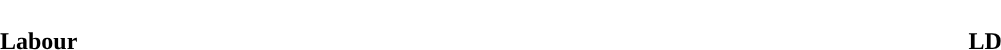<table style="width:100%; text-align:center;">
<tr style="color:white;">
<td style="background:"><strong>95</strong></td>
<td style="background:"><strong>1</strong></td>
</tr>
<tr>
<td><span><strong>Labour</strong></span></td>
<td><span><strong>LD</strong></span></td>
</tr>
</table>
